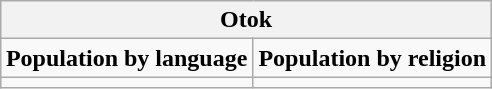<table class="wikitable" style="margin: 0.5em auto; text-align: center;">
<tr>
<th colspan="2">Otok</th>
</tr>
<tr>
<td><strong>Population by language</strong></td>
<td><strong>Population by religion</strong></td>
</tr>
<tr>
<td></td>
<td></td>
</tr>
</table>
